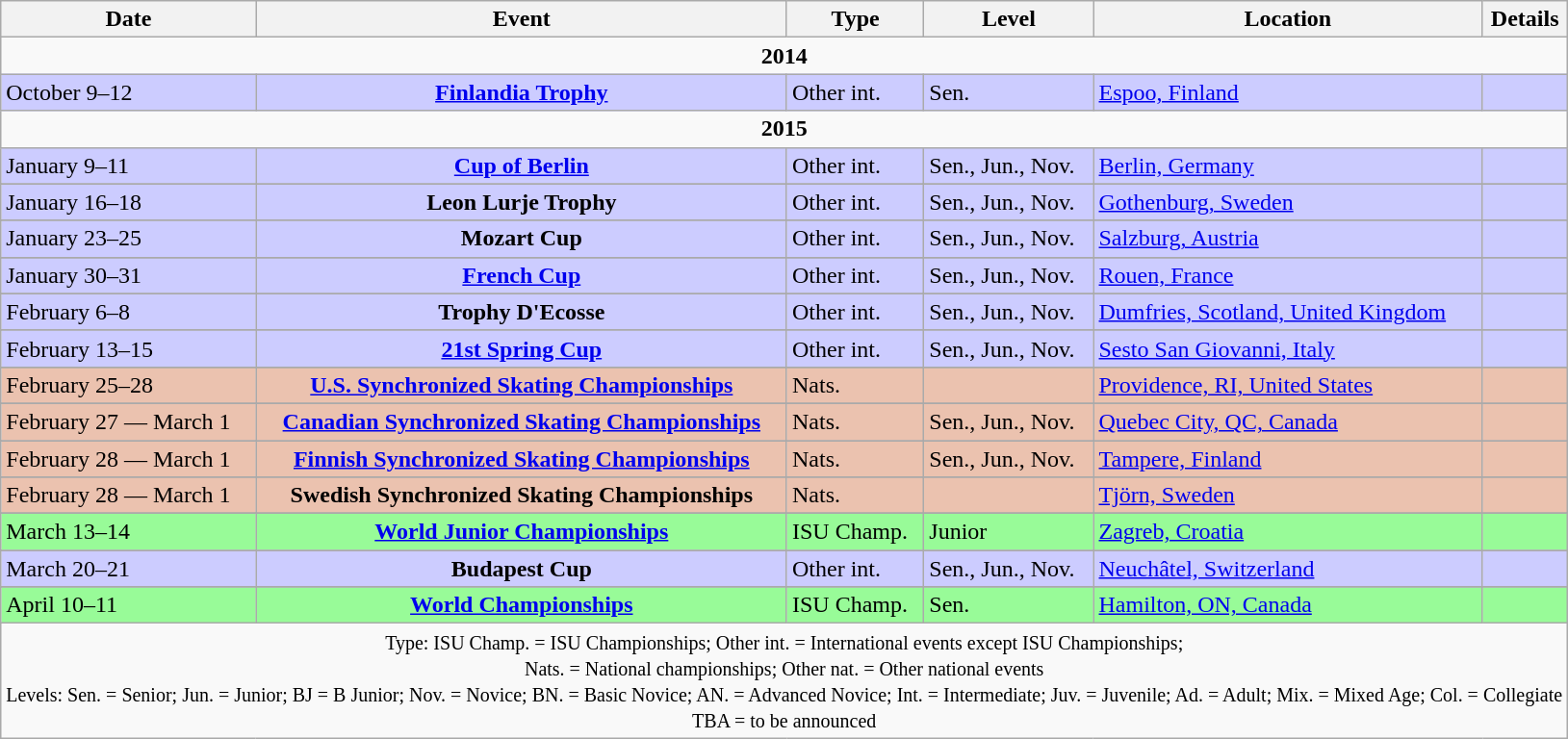<table class="wikitable">
<tr>
<th>Date</th>
<th>Event</th>
<th>Type</th>
<th>Level</th>
<th>Location</th>
<th>Details</th>
</tr>
<tr>
<td colspan=7 align=center><strong>2014</strong></td>
</tr>
<tr bgcolor=CCCCFF>
<td>October 9–12</td>
<td align="center"><strong><a href='#'>Finlandia Trophy</a></strong></td>
<td>Other int.</td>
<td>Sen.</td>
<td><a href='#'>Espoo, Finland</a></td>
<td></td>
</tr>
<tr>
<td colspan=7 align=center><strong>2015</strong></td>
</tr>
<tr bgcolor=CCCCFF>
<td>January 9–11</td>
<td align="center"><strong><a href='#'>Cup of Berlin</a></strong></td>
<td>Other int.</td>
<td>Sen., Jun., Nov.</td>
<td><a href='#'>Berlin, Germany</a></td>
<td></td>
</tr>
<tr>
</tr>
<tr bgcolor=CCCCFF>
<td>January 16–18</td>
<td align="center"><strong>Leon Lurje Trophy</strong></td>
<td>Other int.</td>
<td>Sen., Jun., Nov.</td>
<td><a href='#'>Gothenburg, Sweden</a></td>
<td></td>
</tr>
<tr>
</tr>
<tr bgcolor=CCCCFF>
<td>January 23–25</td>
<td align="center"><strong>Mozart Cup</strong></td>
<td>Other int.</td>
<td>Sen., Jun., Nov.</td>
<td><a href='#'>Salzburg, Austria</a></td>
<td></td>
</tr>
<tr>
</tr>
<tr bgcolor=CCCCFF>
<td>January 30–31</td>
<td align="center"><strong><a href='#'>French Cup</a></strong></td>
<td>Other int.</td>
<td>Sen., Jun., Nov.</td>
<td><a href='#'>Rouen, France</a></td>
<td></td>
</tr>
<tr>
</tr>
<tr bgcolor=CCCCFF>
<td>February 6–8</td>
<td align="center"><strong>Trophy D'Ecosse</strong></td>
<td>Other int.</td>
<td>Sen., Jun., Nov.</td>
<td><a href='#'>Dumfries, Scotland, United Kingdom</a></td>
<td></td>
</tr>
<tr>
</tr>
<tr bgcolor=CCCCFF>
<td>February 13–15</td>
<td align="center"><strong><a href='#'>21st Spring Cup</a></strong></td>
<td>Other int.</td>
<td>Sen., Jun., Nov.</td>
<td><a href='#'>Sesto San Giovanni, Italy</a></td>
<td></td>
</tr>
<tr>
</tr>
<tr bgcolor=EBC2AF>
<td>February 25–28</td>
<td align="center"><strong><a href='#'>U.S. Synchronized Skating Championships</a></strong></td>
<td>Nats.</td>
<td></td>
<td><a href='#'>Providence, RI, United States</a></td>
<td></td>
</tr>
<tr>
</tr>
<tr bgcolor=EBC2AF>
<td>February 27 — March 1</td>
<td align="center"><strong><a href='#'>Canadian Synchronized Skating Championships</a></strong></td>
<td>Nats.</td>
<td>Sen., Jun., Nov.</td>
<td><a href='#'>Quebec City, QC, Canada</a></td>
<td></td>
</tr>
<tr>
</tr>
<tr bgcolor=EBC2AF>
<td>February 28 — March 1</td>
<td align="center"><strong><a href='#'>Finnish Synchronized Skating Championships</a></strong></td>
<td>Nats.</td>
<td>Sen., Jun., Nov.</td>
<td><a href='#'>Tampere, Finland</a></td>
<td></td>
</tr>
<tr>
</tr>
<tr bgcolor=EBC2AF>
<td>February 28 — March 1</td>
<td align="center"><strong>Swedish Synchronized Skating Championships</strong></td>
<td>Nats.</td>
<td></td>
<td><a href='#'>Tjörn, Sweden</a></td>
<td></td>
</tr>
<tr>
</tr>
<tr bgcolor=98FB98>
<td>March 13–14</td>
<td align="center"><strong><a href='#'>World Junior Championships</a></strong></td>
<td>ISU Champ.</td>
<td>Junior</td>
<td><a href='#'>Zagreb, Croatia</a></td>
<td></td>
</tr>
<tr>
</tr>
<tr bgcolor=CCCCFF>
<td>March 20–21</td>
<td align="center"><strong>Budapest Cup</strong></td>
<td>Other int.</td>
<td>Sen., Jun., Nov.</td>
<td><a href='#'>Neuchâtel, Switzerland</a></td>
<td></td>
</tr>
<tr>
</tr>
<tr bgcolor=98FB98>
<td>April 10–11</td>
<td align="center"><strong><a href='#'>World Championships</a></strong></td>
<td>ISU Champ.</td>
<td>Sen.</td>
<td><a href='#'>Hamilton, ON, Canada</a></td>
<td></td>
</tr>
<tr>
<td colspan=7 align=center><small>Type: ISU Champ. = ISU Championships; Other int. = International events except ISU Championships; <br> Nats. = National championships; Other nat. = Other national events <br> Levels: Sen. = Senior; Jun. = Junior; BJ = B Junior; Nov. = Novice; BN. = Basic Novice; AN. = Advanced Novice; Int. = Intermediate; Juv. = Juvenile; Ad. = Adult; Mix. = Mixed Age; Col. = Collegiate<br>TBA = to be announced</small></td>
</tr>
</table>
